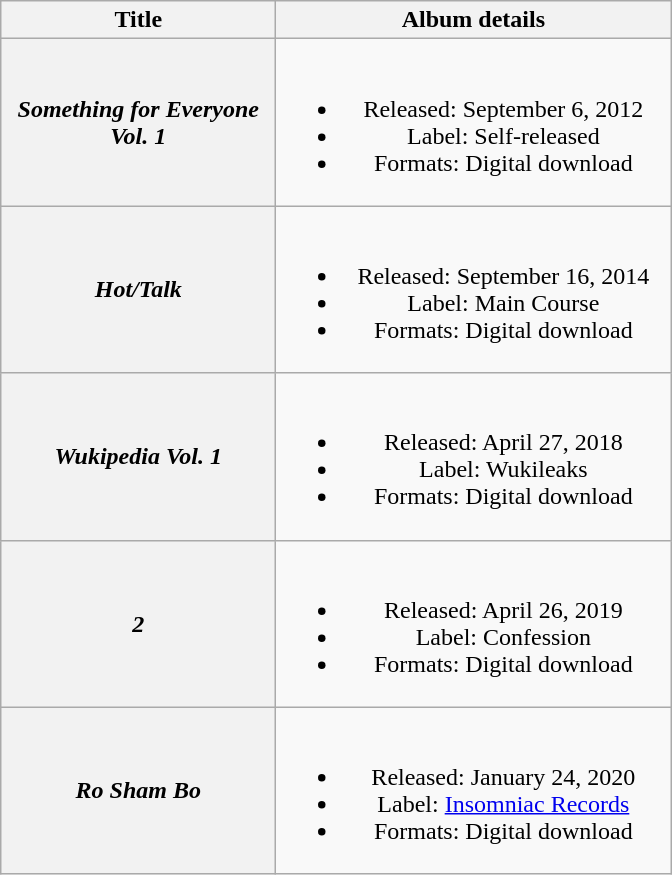<table class="wikitable plainrowheaders" style="text-align:center;">
<tr>
<th scope="col" style="width:11em;">Title</th>
<th scope="col" style="width:16em;">Album details</th>
</tr>
<tr>
<th scope="row"><em>Something for Everyone Vol. 1</em></th>
<td><br><ul><li>Released: September 6, 2012</li><li>Label: Self-released</li><li>Formats: Digital download</li></ul></td>
</tr>
<tr>
<th scope="row"><em>Hot/Talk</em></th>
<td><br><ul><li>Released: September 16, 2014</li><li>Label: Main Course</li><li>Formats: Digital download</li></ul></td>
</tr>
<tr>
<th scope="row"><em>Wukipedia Vol. 1</em></th>
<td><br><ul><li>Released: April 27, 2018</li><li>Label: Wukileaks</li><li>Formats: Digital download</li></ul></td>
</tr>
<tr>
<th scope="row"><em>2</em></th>
<td><br><ul><li>Released: April 26, 2019</li><li>Label: Confession</li><li>Formats: Digital download</li></ul></td>
</tr>
<tr>
<th scope="row"><em>Ro Sham Bo</em></th>
<td><br><ul><li>Released: January 24, 2020</li><li>Label: <a href='#'>Insomniac Records</a></li><li>Formats: Digital download</li></ul></td>
</tr>
</table>
